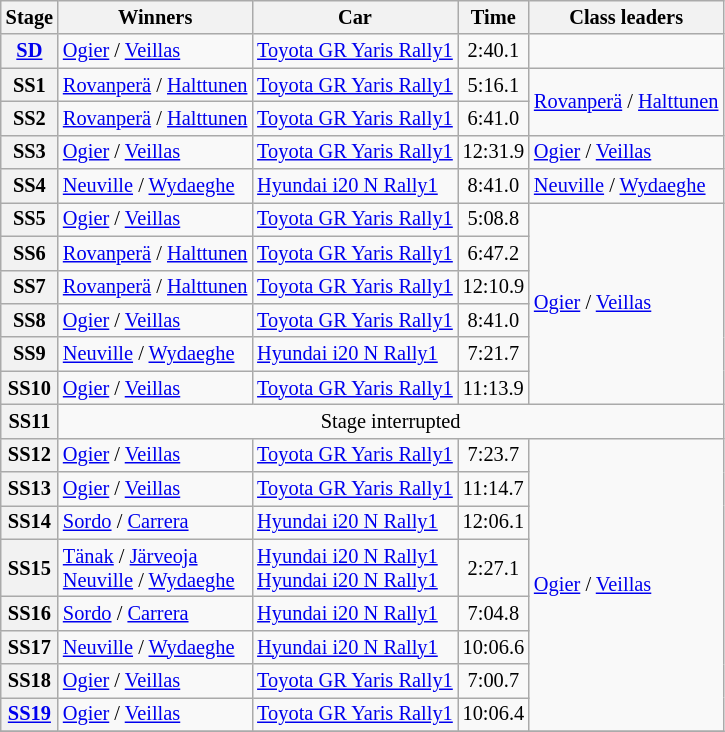<table class="wikitable" style="font-size:85%">
<tr>
<th>Stage</th>
<th>Winners</th>
<th>Car</th>
<th>Time</th>
<th>Class leaders</th>
</tr>
<tr>
<th><a href='#'>SD</a></th>
<td><a href='#'>Ogier</a> / <a href='#'>Veillas</a></td>
<td><a href='#'>Toyota GR Yaris Rally1</a></td>
<td align="center">2:40.1</td>
<td></td>
</tr>
<tr>
<th>SS1</th>
<td><a href='#'>Rovanperä</a> / <a href='#'>Halttunen</a></td>
<td><a href='#'>Toyota GR Yaris Rally1</a></td>
<td align="center">5:16.1</td>
<td rowspan="2"><a href='#'>Rovanperä</a> / <a href='#'>Halttunen</a></td>
</tr>
<tr>
<th>SS2</th>
<td><a href='#'>Rovanperä</a> / <a href='#'>Halttunen</a></td>
<td><a href='#'>Toyota GR Yaris Rally1</a></td>
<td align="center">6:41.0</td>
</tr>
<tr>
<th>SS3</th>
<td><a href='#'>Ogier</a> / <a href='#'>Veillas</a></td>
<td><a href='#'>Toyota GR Yaris Rally1</a></td>
<td align="center">12:31.9</td>
<td><a href='#'>Ogier</a> / <a href='#'>Veillas</a></td>
</tr>
<tr>
<th>SS4</th>
<td><a href='#'>Neuville</a> / <a href='#'>Wydaeghe</a></td>
<td><a href='#'>Hyundai i20 N Rally1</a></td>
<td align="center">8:41.0</td>
<td><a href='#'>Neuville</a> / <a href='#'>Wydaeghe</a></td>
</tr>
<tr>
<th>SS5</th>
<td><a href='#'>Ogier</a> / <a href='#'>Veillas</a></td>
<td><a href='#'>Toyota GR Yaris Rally1</a></td>
<td align="center">5:08.8</td>
<td rowspan="6"><a href='#'>Ogier</a> / <a href='#'>Veillas</a></td>
</tr>
<tr>
<th>SS6</th>
<td><a href='#'>Rovanperä</a> / <a href='#'>Halttunen</a></td>
<td><a href='#'>Toyota GR Yaris Rally1</a></td>
<td align="center">6:47.2</td>
</tr>
<tr>
<th>SS7</th>
<td><a href='#'>Rovanperä</a> / <a href='#'>Halttunen</a></td>
<td><a href='#'>Toyota GR Yaris Rally1</a></td>
<td align="center">12:10.9</td>
</tr>
<tr>
<th>SS8</th>
<td><a href='#'>Ogier</a> / <a href='#'>Veillas</a></td>
<td><a href='#'>Toyota GR Yaris Rally1</a></td>
<td align="center">8:41.0</td>
</tr>
<tr>
<th>SS9</th>
<td><a href='#'>Neuville</a> / <a href='#'>Wydaeghe</a></td>
<td><a href='#'>Hyundai i20 N Rally1</a></td>
<td align="center">7:21.7</td>
</tr>
<tr>
<th>SS10</th>
<td><a href='#'>Ogier</a> / <a href='#'>Veillas</a></td>
<td><a href='#'>Toyota GR Yaris Rally1</a></td>
<td align="center">11:13.9</td>
</tr>
<tr>
<th>SS11</th>
<td colspan="4" align="center">Stage interrupted</td>
</tr>
<tr>
<th>SS12</th>
<td><a href='#'>Ogier</a> / <a href='#'>Veillas</a></td>
<td><a href='#'>Toyota GR Yaris Rally1</a></td>
<td align="center">7:23.7</td>
<td rowspan="8"><a href='#'>Ogier</a> / <a href='#'>Veillas</a></td>
</tr>
<tr>
<th>SS13</th>
<td><a href='#'>Ogier</a> / <a href='#'>Veillas</a></td>
<td><a href='#'>Toyota GR Yaris Rally1</a></td>
<td align="center">11:14.7</td>
</tr>
<tr>
<th>SS14</th>
<td><a href='#'>Sordo</a> / <a href='#'>Carrera</a></td>
<td><a href='#'>Hyundai i20 N Rally1</a></td>
<td align="center">12:06.1</td>
</tr>
<tr>
<th>SS15</th>
<td><a href='#'>Tänak</a> / <a href='#'>Järveoja</a><br><a href='#'>Neuville</a> / <a href='#'>Wydaeghe</a></td>
<td><a href='#'>Hyundai i20 N Rally1</a><br><a href='#'>Hyundai i20 N Rally1</a></td>
<td align="center">2:27.1</td>
</tr>
<tr>
<th>SS16</th>
<td><a href='#'>Sordo</a> / <a href='#'>Carrera</a></td>
<td><a href='#'>Hyundai i20 N Rally1</a></td>
<td align="center">7:04.8</td>
</tr>
<tr>
<th>SS17</th>
<td><a href='#'>Neuville</a> / <a href='#'>Wydaeghe</a></td>
<td><a href='#'>Hyundai i20 N Rally1</a></td>
<td align="center">10:06.6</td>
</tr>
<tr>
<th>SS18</th>
<td><a href='#'>Ogier</a> / <a href='#'>Veillas</a></td>
<td><a href='#'>Toyota GR Yaris Rally1</a></td>
<td align="center">7:00.7</td>
</tr>
<tr>
<th><a href='#'>SS19</a></th>
<td><a href='#'>Ogier</a> / <a href='#'>Veillas</a></td>
<td><a href='#'>Toyota GR Yaris Rally1</a></td>
<td align="center">10:06.4</td>
</tr>
<tr>
</tr>
</table>
